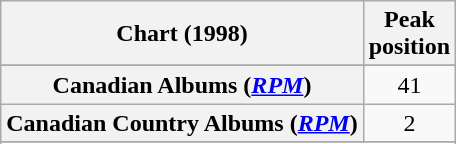<table class="wikitable sortable plainrowheaders" style="text-align:center">
<tr>
<th scope="col">Chart (1998)</th>
<th scope="col">Peak<br>position</th>
</tr>
<tr>
</tr>
<tr>
<th scope="row">Canadian Albums (<em><a href='#'>RPM</a></em>)</th>
<td>41</td>
</tr>
<tr>
<th scope="row">Canadian Country Albums (<em><a href='#'>RPM</a></em>)</th>
<td>2</td>
</tr>
<tr>
</tr>
<tr>
</tr>
<tr>
</tr>
<tr>
</tr>
<tr>
</tr>
</table>
